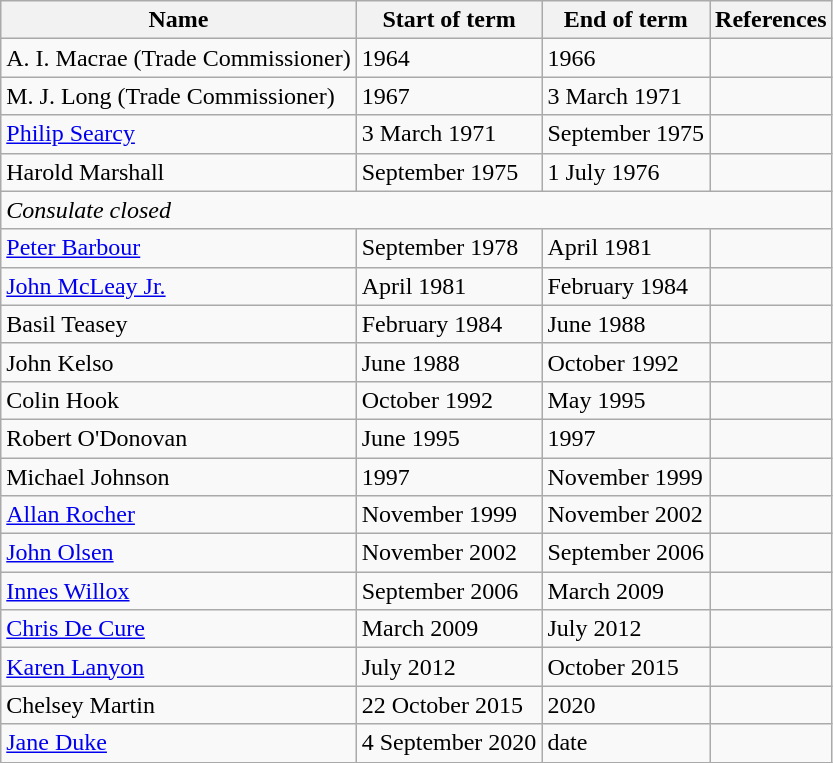<table class="wikitable">
<tr>
<th>Name</th>
<th>Start of term</th>
<th>End of term</th>
<th>References</th>
</tr>
<tr>
<td>A. I. Macrae (Trade Commissioner)</td>
<td>1964</td>
<td>1966</td>
<td></td>
</tr>
<tr>
<td>M. J. Long (Trade Commissioner)</td>
<td>1967</td>
<td>3 March 1971</td>
<td></td>
</tr>
<tr>
<td><a href='#'>Philip Searcy</a> </td>
<td>3 March 1971</td>
<td>September 1975</td>
<td></td>
</tr>
<tr>
<td>Harold Marshall</td>
<td>September 1975</td>
<td>1 July 1976</td>
<td></td>
</tr>
<tr>
<td colspan=4><em>Consulate closed</em></td>
</tr>
<tr>
<td><a href='#'>Peter Barbour</a></td>
<td>September 1978</td>
<td>April 1981</td>
<td></td>
</tr>
<tr>
<td><a href='#'>John McLeay Jr.</a></td>
<td>April 1981</td>
<td>February 1984</td>
<td></td>
</tr>
<tr>
<td>Basil Teasey</td>
<td>February 1984</td>
<td>June 1988</td>
<td></td>
</tr>
<tr>
<td>John Kelso</td>
<td>June 1988</td>
<td>October 1992</td>
<td></td>
</tr>
<tr>
<td>Colin Hook</td>
<td>October 1992</td>
<td>May 1995</td>
<td></td>
</tr>
<tr>
<td>Robert O'Donovan</td>
<td>June 1995</td>
<td>1997</td>
<td></td>
</tr>
<tr>
<td>Michael Johnson</td>
<td>1997</td>
<td>November 1999</td>
<td></td>
</tr>
<tr>
<td><a href='#'>Allan Rocher</a></td>
<td>November 1999</td>
<td>November 2002</td>
<td></td>
</tr>
<tr>
<td><a href='#'>John Olsen</a></td>
<td>November 2002</td>
<td>September 2006</td>
<td></td>
</tr>
<tr>
<td><a href='#'>Innes Willox</a></td>
<td>September 2006</td>
<td>March 2009</td>
<td></td>
</tr>
<tr>
<td><a href='#'>Chris De Cure</a> </td>
<td>March 2009</td>
<td>July 2012</td>
<td></td>
</tr>
<tr>
<td><a href='#'>Karen Lanyon</a></td>
<td>July 2012</td>
<td>October 2015</td>
<td></td>
</tr>
<tr>
<td>Chelsey Martin</td>
<td>22 October 2015</td>
<td>2020</td>
<td></td>
</tr>
<tr>
<td><a href='#'>Jane Duke</a></td>
<td>4 September 2020</td>
<td>date</td>
<td></td>
</tr>
</table>
